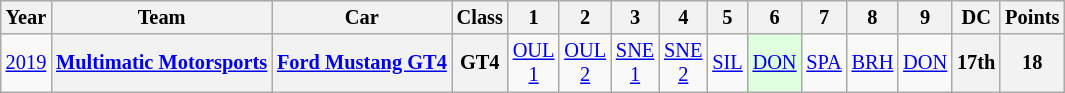<table class="wikitable" style="text-align:center; font-size:85%">
<tr>
<th>Year</th>
<th>Team</th>
<th>Car</th>
<th>Class</th>
<th>1</th>
<th>2</th>
<th>3</th>
<th>4</th>
<th>5</th>
<th>6</th>
<th>7</th>
<th>8</th>
<th>9</th>
<th>DC</th>
<th>Points</th>
</tr>
<tr>
<td><a href='#'>2019</a></td>
<th><a href='#'>Multimatic Motorsports</a></th>
<th><a href='#'>Ford Mustang GT4</a></th>
<th>GT4</th>
<td style="background:#;"><a href='#'>OUL<br>1</a></td>
<td style="background:#;"><a href='#'>OUL<br>2</a></td>
<td style="background:#;"><a href='#'>SNE<br>1</a></td>
<td style="background:#;"><a href='#'>SNE<br>2</a></td>
<td style="background:#;"><a href='#'>SIL</a></td>
<td style="background:#dfffdf;"><a href='#'>DON</a><br></td>
<td style="background:#;"><a href='#'>SPA</a></td>
<td style="background:#;"><a href='#'>BRH</a></td>
<td style="background:#;"><a href='#'>DON</a></td>
<th>17th</th>
<th>18</th>
</tr>
</table>
